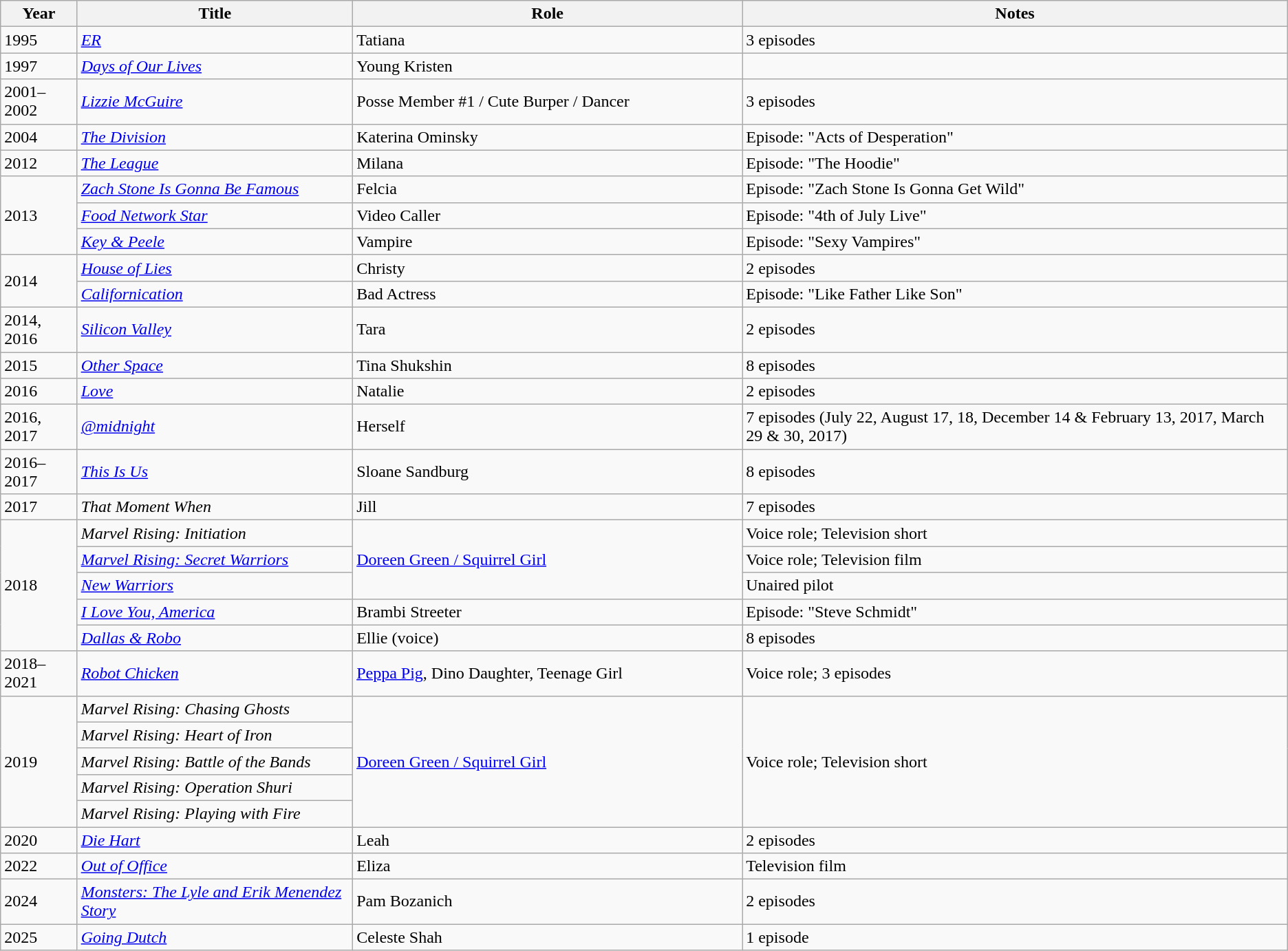<table class="wikitable sortable">
<tr>
<th>Year</th>
<th>Title</th>
<th width=370>Role</th>
<th class="unsortable">Notes</th>
</tr>
<tr>
<td>1995</td>
<td><em><a href='#'>ER</a></em></td>
<td>Tatiana</td>
<td>3 episodes</td>
</tr>
<tr>
<td>1997</td>
<td><em><a href='#'>Days of Our Lives</a></em></td>
<td>Young Kristen</td>
<td></td>
</tr>
<tr>
<td>2001–2002</td>
<td><em><a href='#'>Lizzie McGuire</a></em></td>
<td>Posse Member #1 / Cute Burper / Dancer</td>
<td>3 episodes</td>
</tr>
<tr>
<td>2004</td>
<td><em><a href='#'>The Division</a></em></td>
<td>Katerina Ominsky</td>
<td>Episode: "Acts of Desperation"</td>
</tr>
<tr>
<td>2012</td>
<td><em><a href='#'>The League</a></em></td>
<td>Milana</td>
<td>Episode: "The Hoodie"</td>
</tr>
<tr>
<td rowspan="3">2013</td>
<td><em><a href='#'>Zach Stone Is Gonna Be Famous</a></em></td>
<td>Felcia</td>
<td>Episode: "Zach Stone Is Gonna Get Wild"</td>
</tr>
<tr>
<td><em><a href='#'>Food Network Star</a></em></td>
<td>Video Caller</td>
<td>Episode: "4th of July Live"</td>
</tr>
<tr>
<td><em><a href='#'>Key & Peele</a></em></td>
<td>Vampire</td>
<td>Episode: "Sexy Vampires"</td>
</tr>
<tr>
<td rowspan="2">2014</td>
<td><em><a href='#'>House of Lies</a></em></td>
<td>Christy</td>
<td>2 episodes</td>
</tr>
<tr>
<td><em><a href='#'>Californication</a></em></td>
<td>Bad Actress</td>
<td>Episode: "Like Father Like Son"</td>
</tr>
<tr>
<td>2014, 2016</td>
<td><em><a href='#'>Silicon Valley</a></em></td>
<td>Tara</td>
<td>2 episodes</td>
</tr>
<tr>
<td>2015</td>
<td><em><a href='#'>Other Space</a></em></td>
<td>Tina Shukshin</td>
<td>8 episodes</td>
</tr>
<tr>
<td>2016</td>
<td><em><a href='#'>Love</a></em></td>
<td>Natalie</td>
<td>2 episodes</td>
</tr>
<tr>
<td>2016, 2017</td>
<td><em><a href='#'>@midnight</a></em></td>
<td>Herself</td>
<td>7 episodes (July 22, August 17, 18, December 14 & February 13, 2017, March 29 & 30, 2017)</td>
</tr>
<tr>
<td>2016–2017</td>
<td><em><a href='#'>This Is Us</a></em></td>
<td>Sloane Sandburg</td>
<td>8 episodes</td>
</tr>
<tr>
<td>2017</td>
<td><em>That Moment When</em></td>
<td>Jill</td>
<td>7 episodes</td>
</tr>
<tr>
<td rowspan="5">2018</td>
<td><em>Marvel Rising: Initiation</em></td>
<td rowspan="3"><a href='#'>Doreen Green / Squirrel Girl</a></td>
<td>Voice role; Television short</td>
</tr>
<tr>
<td><em><a href='#'>Marvel Rising: Secret Warriors</a></em></td>
<td>Voice role; Television film</td>
</tr>
<tr>
<td><em><a href='#'>New Warriors</a></em></td>
<td>Unaired pilot</td>
</tr>
<tr>
<td><em><a href='#'>I Love You, America</a></em></td>
<td>Brambi Streeter</td>
<td>Episode: "Steve Schmidt"</td>
</tr>
<tr>
<td><em><a href='#'>Dallas & Robo</a></em></td>
<td>Ellie (voice)</td>
<td>8 episodes</td>
</tr>
<tr>
<td>2018–2021</td>
<td><em><a href='#'>Robot Chicken</a></em></td>
<td><a href='#'>Peppa Pig</a>, Dino Daughter, Teenage Girl</td>
<td>Voice role; 3 episodes</td>
</tr>
<tr>
<td rowspan="5">2019</td>
<td><em>Marvel Rising: Chasing Ghosts</em></td>
<td rowspan="5"><a href='#'>Doreen Green / Squirrel Girl</a></td>
<td rowspan="5">Voice role; Television short</td>
</tr>
<tr>
<td><em>Marvel Rising: Heart of Iron</em></td>
</tr>
<tr>
<td><em>Marvel Rising: Battle of the Bands</em></td>
</tr>
<tr>
<td><em>Marvel Rising: Operation Shuri</em></td>
</tr>
<tr>
<td><em>Marvel Rising: Playing with Fire</em></td>
</tr>
<tr>
<td>2020</td>
<td><em><a href='#'>Die Hart</a></em></td>
<td>Leah</td>
<td>2 episodes</td>
</tr>
<tr>
<td>2022</td>
<td><em><a href='#'>Out of Office</a></em></td>
<td>Eliza</td>
<td>Television film</td>
</tr>
<tr>
<td>2024</td>
<td><em><a href='#'>Monsters: The Lyle and Erik Menendez Story</a></em></td>
<td>Pam Bozanich</td>
<td>2 episodes</td>
</tr>
<tr>
<td>2025</td>
<td><em><a href='#'>Going Dutch</a></em></td>
<td>Celeste Shah</td>
<td>1 episode</td>
</tr>
</table>
